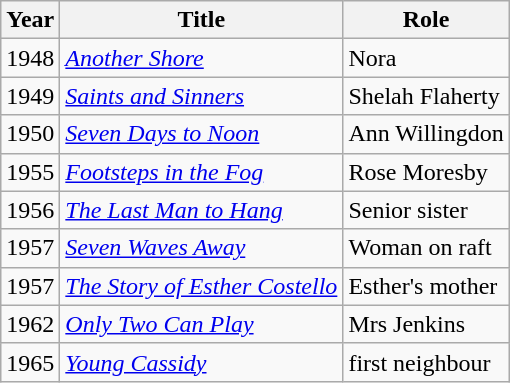<table class="wikitable">
<tr>
<th>Year</th>
<th>Title</th>
<th>Role</th>
</tr>
<tr>
<td>1948</td>
<td><em><a href='#'>Another Shore</a></em></td>
<td>Nora</td>
</tr>
<tr>
<td>1949</td>
<td><em><a href='#'>Saints and Sinners</a></em></td>
<td>Shelah Flaherty</td>
</tr>
<tr>
<td>1950</td>
<td><em><a href='#'>Seven Days to Noon</a></em></td>
<td>Ann Willingdon</td>
</tr>
<tr>
<td>1955</td>
<td><em><a href='#'>Footsteps in the Fog</a></em></td>
<td>Rose Moresby</td>
</tr>
<tr>
<td>1956</td>
<td><em><a href='#'>The Last Man to Hang</a></em></td>
<td>Senior sister</td>
</tr>
<tr>
<td>1957</td>
<td><em><a href='#'>Seven Waves Away</a></em></td>
<td>Woman on raft</td>
</tr>
<tr>
<td>1957</td>
<td><em><a href='#'>The Story of Esther Costello</a></em></td>
<td>Esther's mother</td>
</tr>
<tr>
<td>1962</td>
<td><em><a href='#'>Only Two Can Play</a></em></td>
<td>Mrs Jenkins</td>
</tr>
<tr>
<td>1965</td>
<td><em><a href='#'>Young Cassidy</a></em></td>
<td>first neighbour</td>
</tr>
</table>
